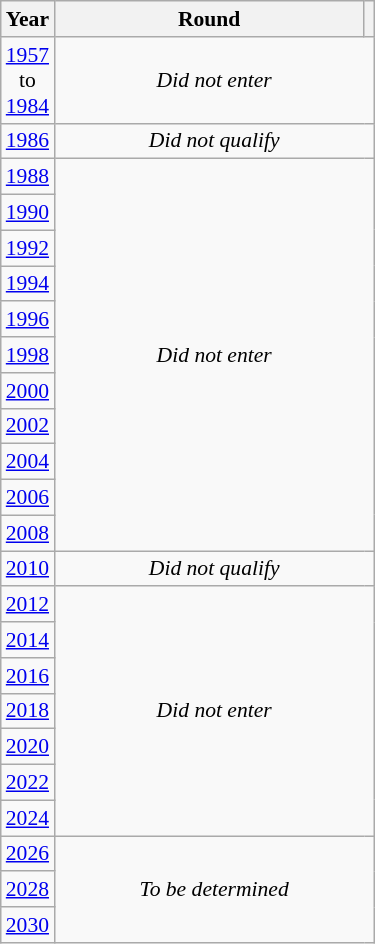<table class="wikitable" style="text-align: center; font-size:90%">
<tr>
<th>Year</th>
<th style="width:200px">Round</th>
<th></th>
</tr>
<tr>
<td><a href='#'>1957</a><br>to<br><a href='#'>1984</a></td>
<td colspan="2"><em>Did not enter</em></td>
</tr>
<tr>
<td><a href='#'>1986</a></td>
<td colspan="2"><em>Did not qualify</em></td>
</tr>
<tr>
<td><a href='#'>1988</a></td>
<td colspan="2" rowspan="11"><em>Did not enter</em></td>
</tr>
<tr>
<td><a href='#'>1990</a></td>
</tr>
<tr>
<td><a href='#'>1992</a></td>
</tr>
<tr>
<td><a href='#'>1994</a></td>
</tr>
<tr>
<td><a href='#'>1996</a></td>
</tr>
<tr>
<td><a href='#'>1998</a></td>
</tr>
<tr>
<td><a href='#'>2000</a></td>
</tr>
<tr>
<td><a href='#'>2002</a></td>
</tr>
<tr>
<td><a href='#'>2004</a></td>
</tr>
<tr>
<td><a href='#'>2006</a></td>
</tr>
<tr>
<td><a href='#'>2008</a></td>
</tr>
<tr>
<td><a href='#'>2010</a></td>
<td colspan="2"><em>Did not qualify</em></td>
</tr>
<tr>
<td><a href='#'>2012</a></td>
<td colspan="2" rowspan="7"><em>Did not enter</em></td>
</tr>
<tr>
<td><a href='#'>2014</a></td>
</tr>
<tr>
<td><a href='#'>2016</a></td>
</tr>
<tr>
<td><a href='#'>2018</a></td>
</tr>
<tr>
<td><a href='#'>2020</a></td>
</tr>
<tr>
<td><a href='#'>2022</a></td>
</tr>
<tr>
<td><a href='#'>2024</a></td>
</tr>
<tr>
<td><a href='#'>2026</a></td>
<td colspan="2" rowspan="3"><em>To be determined</em></td>
</tr>
<tr>
<td><a href='#'>2028</a></td>
</tr>
<tr>
<td><a href='#'>2030</a></td>
</tr>
</table>
